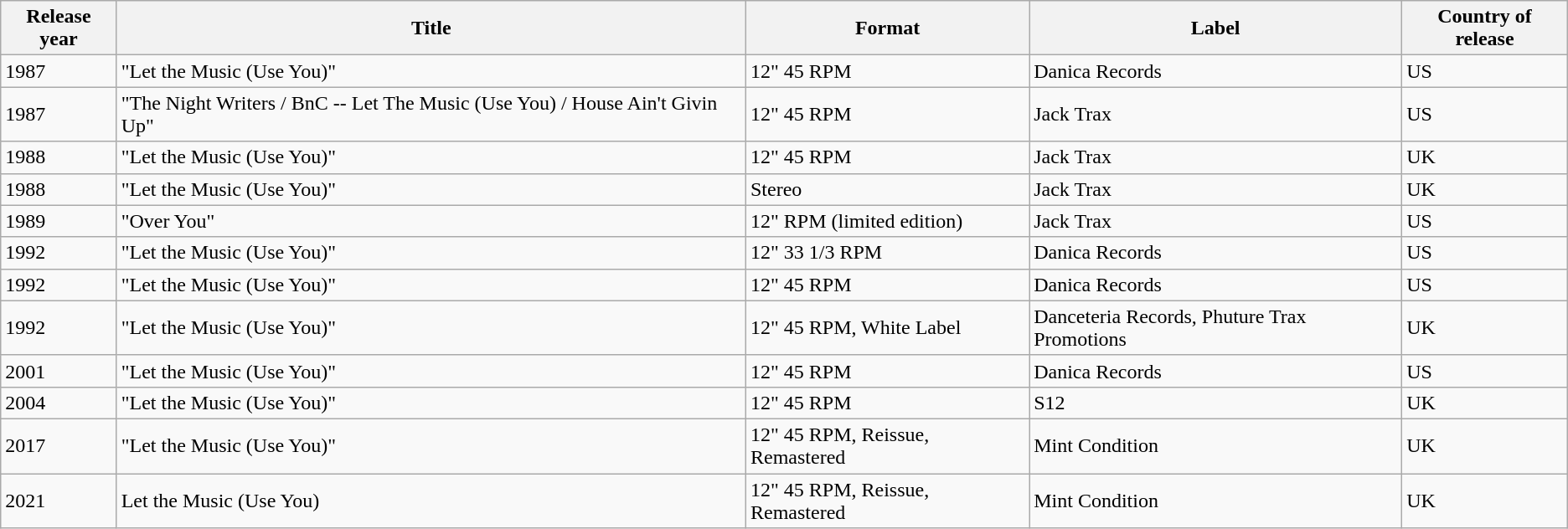<table class="wikitable">
<tr>
<th>Release year</th>
<th>Title</th>
<th>Format</th>
<th>Label</th>
<th>Country of release</th>
</tr>
<tr>
<td>1987</td>
<td>"Let the Music (Use You)"</td>
<td>12" 45 RPM</td>
<td>Danica Records</td>
<td>US</td>
</tr>
<tr>
<td>1987</td>
<td>"The Night Writers / BnC -- Let The Music (Use You) / House Ain't Givin Up"</td>
<td>12" 45 RPM</td>
<td>Jack Trax</td>
<td>US</td>
</tr>
<tr>
<td>1988</td>
<td>"Let the Music (Use You)"</td>
<td>12" 45 RPM</td>
<td>Jack Trax</td>
<td>UK</td>
</tr>
<tr>
<td>1988</td>
<td>"Let the Music (Use You)"</td>
<td>Stereo</td>
<td>Jack Trax</td>
<td>UK</td>
</tr>
<tr>
<td>1989</td>
<td>"Over You"</td>
<td>12" RPM (limited edition)</td>
<td>Jack Trax</td>
<td>US</td>
</tr>
<tr>
<td>1992</td>
<td>"Let the Music (Use You)"</td>
<td>12" 33 1/3 RPM</td>
<td>Danica Records</td>
<td>US</td>
</tr>
<tr>
<td>1992</td>
<td>"Let the Music (Use You)"</td>
<td>12" 45 RPM</td>
<td>Danica Records</td>
<td>US</td>
</tr>
<tr>
<td>1992</td>
<td>"Let the Music (Use You)"</td>
<td>12" 45 RPM, White Label</td>
<td>Danceteria Records, Phuture Trax Promotions</td>
<td>UK</td>
</tr>
<tr>
<td>2001</td>
<td>"Let the Music (Use You)"</td>
<td>12" 45 RPM</td>
<td>Danica Records</td>
<td>US</td>
</tr>
<tr>
<td>2004</td>
<td>"Let the Music (Use You)"</td>
<td>12" 45 RPM</td>
<td>S12</td>
<td>UK</td>
</tr>
<tr>
<td>2017</td>
<td>"Let the Music (Use You)"</td>
<td>12" 45 RPM, Reissue, Remastered</td>
<td>Mint Condition</td>
<td>UK</td>
</tr>
<tr>
<td>2021</td>
<td>Let the Music (Use You)</td>
<td>12" 45 RPM, Reissue, Remastered</td>
<td>Mint Condition</td>
<td>UK</td>
</tr>
</table>
